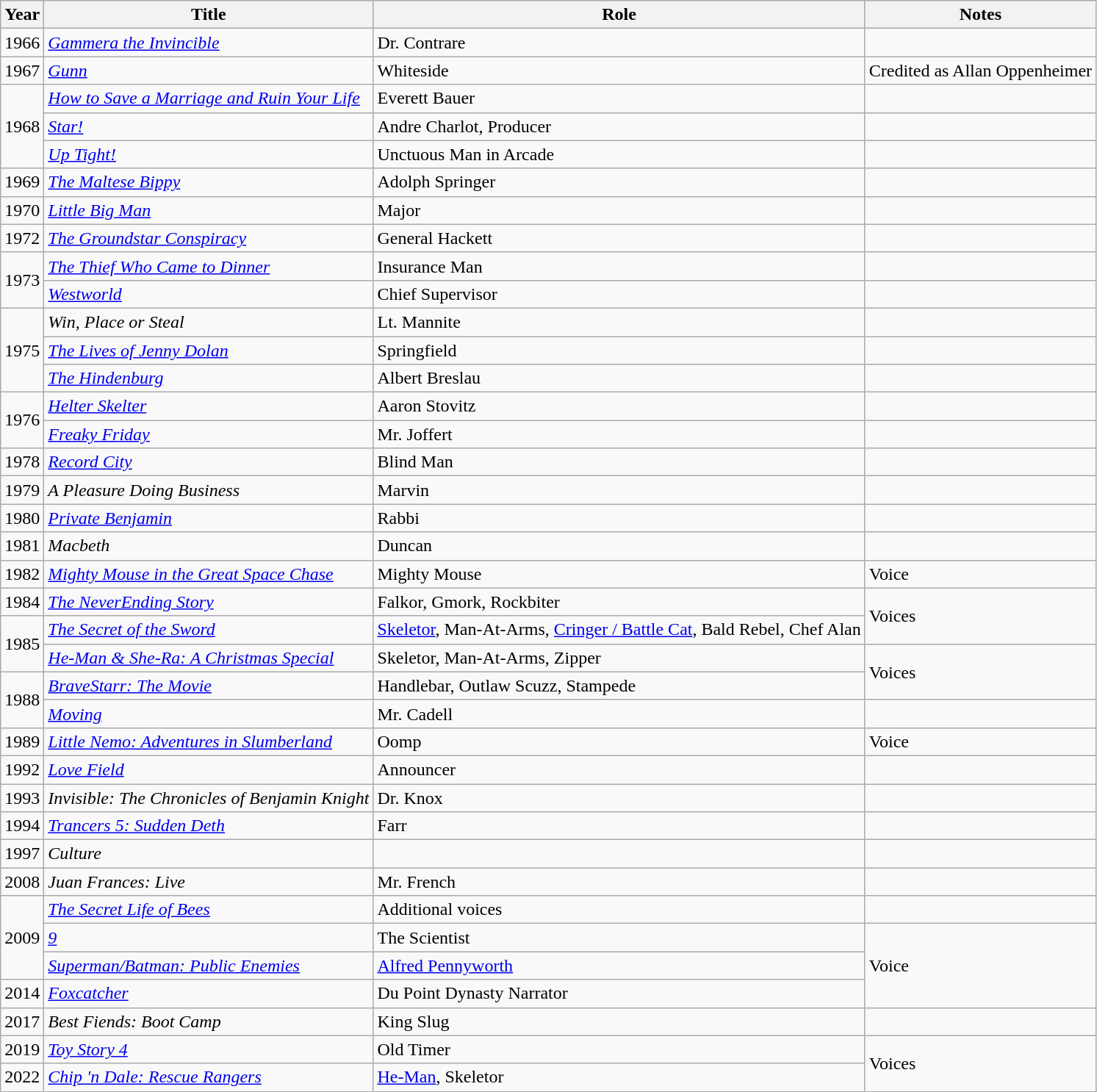<table class="wikitable sortable">
<tr>
<th>Year</th>
<th>Title</th>
<th>Role</th>
<th class="unsortable">Notes</th>
</tr>
<tr>
<td>1966</td>
<td><em><a href='#'>Gammera the Invincible</a></em></td>
<td>Dr. Contrare</td>
<td></td>
</tr>
<tr>
<td>1967</td>
<td><em><a href='#'>Gunn</a></em></td>
<td>Whiteside</td>
<td>Credited as Allan Oppenheimer</td>
</tr>
<tr>
<td rowspan="3">1968</td>
<td><em><a href='#'>How to Save a Marriage and Ruin Your Life</a></em></td>
<td>Everett Bauer</td>
<td></td>
</tr>
<tr>
<td><em><a href='#'>Star!</a></em></td>
<td>Andre Charlot, Producer</td>
<td></td>
</tr>
<tr>
<td><em><a href='#'>Up Tight!</a></em></td>
<td>Unctuous Man in Arcade</td>
<td></td>
</tr>
<tr>
<td>1969</td>
<td><em><a href='#'>The Maltese Bippy</a></em></td>
<td>Adolph Springer</td>
<td></td>
</tr>
<tr>
<td>1970</td>
<td><em><a href='#'>Little Big Man</a></em></td>
<td>Major</td>
<td></td>
</tr>
<tr>
<td>1972</td>
<td><em><a href='#'>The Groundstar Conspiracy</a></em></td>
<td>General Hackett</td>
<td></td>
</tr>
<tr>
<td rowspan="2">1973</td>
<td><em><a href='#'>The Thief Who Came to Dinner</a></em></td>
<td>Insurance Man</td>
<td></td>
</tr>
<tr>
<td><em><a href='#'>Westworld</a></em></td>
<td>Chief Supervisor</td>
<td></td>
</tr>
<tr>
<td rowspan="3">1975</td>
<td><em>Win, Place or Steal</em></td>
<td>Lt. Mannite</td>
<td></td>
</tr>
<tr>
<td><em><a href='#'>The Lives of Jenny Dolan</a></em></td>
<td>Springfield</td>
<td></td>
</tr>
<tr>
<td><em><a href='#'>The Hindenburg</a></em></td>
<td>Albert Breslau</td>
<td></td>
</tr>
<tr>
<td rowspan="2">1976</td>
<td><em><a href='#'>Helter Skelter</a></em></td>
<td>Aaron Stovitz</td>
<td></td>
</tr>
<tr>
<td><em><a href='#'>Freaky Friday</a></em></td>
<td>Mr. Joffert</td>
<td></td>
</tr>
<tr>
<td>1978</td>
<td><em><a href='#'>Record City</a></em></td>
<td>Blind Man</td>
<td></td>
</tr>
<tr>
<td>1979</td>
<td><em>A Pleasure Doing Business</em></td>
<td>Marvin</td>
<td></td>
</tr>
<tr>
<td>1980</td>
<td><em><a href='#'>Private Benjamin</a></em></td>
<td>Rabbi</td>
<td></td>
</tr>
<tr>
<td>1981</td>
<td><em>Macbeth</em></td>
<td>Duncan</td>
<td></td>
</tr>
<tr>
<td>1982</td>
<td><em><a href='#'>Mighty Mouse in the Great Space Chase</a></em></td>
<td>Mighty Mouse</td>
<td>Voice</td>
</tr>
<tr>
<td>1984</td>
<td><em><a href='#'>The NeverEnding Story</a></em></td>
<td>Falkor, Gmork, Rockbiter</td>
<td rowspan="2">Voices</td>
</tr>
<tr>
<td rowspan="2">1985</td>
<td><em><a href='#'>The Secret of the Sword</a></em></td>
<td><a href='#'>Skeletor</a>, Man-At-Arms, <a href='#'>Cringer / Battle Cat</a>, Bald Rebel, Chef Alan</td>
</tr>
<tr>
<td><em><a href='#'>He-Man & She-Ra: A Christmas Special</a></em></td>
<td>Skeletor, Man-At-Arms, Zipper</td>
<td rowspan="2">Voices</td>
</tr>
<tr>
<td rowspan="2">1988</td>
<td><em><a href='#'>BraveStarr: The Movie</a></em></td>
<td>Handlebar, Outlaw Scuzz, Stampede</td>
</tr>
<tr>
<td><em><a href='#'>Moving</a></em></td>
<td>Mr. Cadell</td>
<td></td>
</tr>
<tr>
<td>1989</td>
<td><em><a href='#'>Little Nemo: Adventures in Slumberland</a></em></td>
<td>Oomp</td>
<td>Voice</td>
</tr>
<tr>
<td>1992</td>
<td><em><a href='#'>Love Field</a></em></td>
<td>Announcer</td>
<td></td>
</tr>
<tr>
<td>1993</td>
<td><em>Invisible: The Chronicles of Benjamin Knight</em></td>
<td>Dr. Knox</td>
<td></td>
</tr>
<tr>
<td>1994</td>
<td><em><a href='#'>Trancers 5: Sudden Deth</a></em></td>
<td>Farr</td>
<td></td>
</tr>
<tr>
<td>1997</td>
<td><em>Culture</em></td>
<td></td>
<td></td>
</tr>
<tr>
<td>2008</td>
<td><em>Juan Frances: Live</em></td>
<td>Mr. French</td>
<td></td>
</tr>
<tr>
<td rowspan="3">2009</td>
<td><em><a href='#'>The Secret Life of Bees</a></em></td>
<td>Additional voices</td>
<td></td>
</tr>
<tr>
<td><em><a href='#'>9</a></em></td>
<td>The Scientist</td>
<td rowspan="3">Voice</td>
</tr>
<tr>
<td><em><a href='#'>Superman/Batman: Public Enemies</a></em></td>
<td><a href='#'>Alfred Pennyworth</a></td>
</tr>
<tr>
<td>2014</td>
<td><em><a href='#'>Foxcatcher</a></em></td>
<td>Du Point Dynasty Narrator</td>
</tr>
<tr>
<td>2017</td>
<td><em>Best Fiends: Boot Camp</em></td>
<td>King Slug</td>
<td></td>
</tr>
<tr>
<td>2019</td>
<td><em><a href='#'>Toy Story 4</a></em></td>
<td>Old Timer</td>
<td rowspan="2">Voices</td>
</tr>
<tr>
<td>2022</td>
<td><em><a href='#'>Chip 'n Dale: Rescue Rangers</a></em></td>
<td><a href='#'>He-Man</a>, Skeletor</td>
</tr>
</table>
